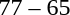<table style="text-align:center">
<tr>
<th width=200></th>
<th width=100></th>
<th width=200></th>
<th></th>
</tr>
<tr>
<td align=right><strong></strong></td>
<td>77 – 65</td>
<td align=left></td>
</tr>
</table>
